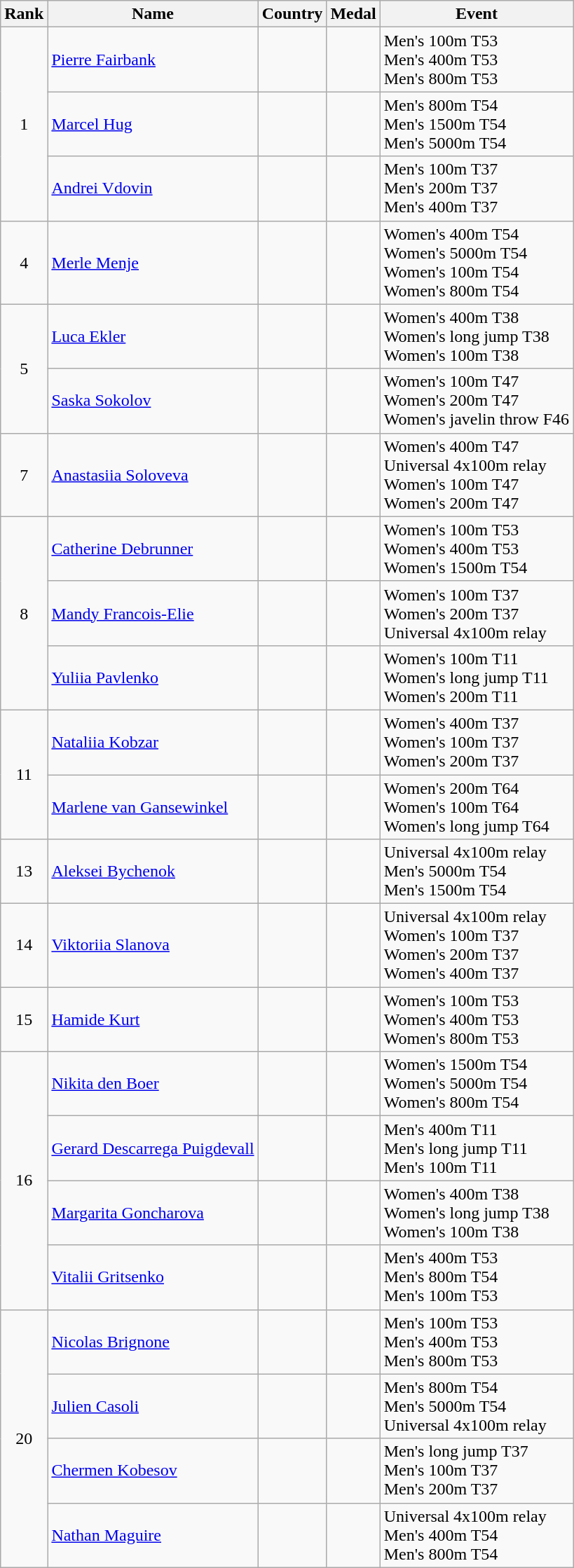<table class="wikitable">
<tr>
<th>Rank</th>
<th>Name</th>
<th>Country</th>
<th>Medal</th>
<th>Event</th>
</tr>
<tr>
<td align=center rowspan=3>1</td>
<td><a href='#'>Pierre Fairbank</a></td>
<td></td>
<td><br><br></td>
<td>Men's 100m T53<br>Men's 400m T53<br>Men's 800m T53</td>
</tr>
<tr>
<td><a href='#'>Marcel Hug</a></td>
<td></td>
<td><br><br></td>
<td>Men's 800m T54<br>Men's 1500m T54<br>Men's 5000m T54</td>
</tr>
<tr>
<td><a href='#'>Andrei Vdovin</a></td>
<td></td>
<td><br><br></td>
<td>Men's 100m T37<br>Men's 200m T37<br>Men's 400m T37</td>
</tr>
<tr>
<td align=center>4</td>
<td><a href='#'>Merle Menje</a></td>
<td></td>
<td><br><br><br></td>
<td>Women's 400m T54<br>Women's 5000m T54<br>Women's 100m T54<br>Women's 800m T54</td>
</tr>
<tr>
<td align=center rowspan=2>5</td>
<td><a href='#'>Luca Ekler</a></td>
<td></td>
<td><br><br></td>
<td>Women's 400m T38<br>Women's long jump T38<br>Women's 100m T38</td>
</tr>
<tr>
<td><a href='#'>Saska Sokolov</a></td>
<td></td>
<td><br><br></td>
<td>Women's 100m T47<br>Women's 200m T47<br>Women's javelin throw F46</td>
</tr>
<tr>
<td align=center>7</td>
<td><a href='#'>Anastasiia Soloveva</a></td>
<td></td>
<td><br><br><br></td>
<td>Women's 400m T47<br>Universal 4x100m relay<br>Women's 100m T47<br>Women's 200m T47</td>
</tr>
<tr>
<td align=center rowspan=3>8</td>
<td><a href='#'>Catherine Debrunner</a></td>
<td></td>
<td><br><br></td>
<td>Women's 100m T53<br>Women's 400m T53<br>Women's 1500m T54</td>
</tr>
<tr>
<td><a href='#'>Mandy Francois-Elie</a></td>
<td></td>
<td><br><br></td>
<td>Women's 100m T37<br>Women's 200m T37<br>Universal 4x100m relay</td>
</tr>
<tr>
<td><a href='#'>Yuliia Pavlenko</a></td>
<td></td>
<td><br><br></td>
<td>Women's 100m T11<br>Women's long jump T11<br>Women's 200m T11</td>
</tr>
<tr>
<td align=center rowspan=2>11</td>
<td><a href='#'>Nataliia Kobzar</a></td>
<td></td>
<td><br><br></td>
<td>Women's 400m T37<br>Women's 100m T37<br>Women's 200m T37</td>
</tr>
<tr>
<td><a href='#'>Marlene van Gansewinkel</a></td>
<td></td>
<td><br><br></td>
<td>Women's 200m T64<br>Women's 100m T64<br>Women's long jump T64</td>
</tr>
<tr>
<td align=center>13</td>
<td><a href='#'>Aleksei Bychenok</a></td>
<td></td>
<td><br><br></td>
<td>Universal 4x100m relay<br>Men's 5000m T54<br>Men's 1500m T54</td>
</tr>
<tr>
<td align=center>14</td>
<td><a href='#'>Viktoriia Slanova</a></td>
<td></td>
<td><br><br><br></td>
<td>Universal 4x100m relay<br>Women's 100m T37<br>Women's 200m T37<br>Women's 400m T37</td>
</tr>
<tr>
<td align=center>15</td>
<td><a href='#'>Hamide Kurt</a></td>
<td></td>
<td><br><br></td>
<td>Women's 100m T53<br>Women's 400m T53<br>Women's 800m T53</td>
</tr>
<tr>
<td align=center rowspan=4>16</td>
<td><a href='#'>Nikita den Boer</a></td>
<td></td>
<td><br><br></td>
<td>Women's 1500m T54<br>Women's 5000m T54<br>Women's 800m T54</td>
</tr>
<tr>
<td><a href='#'>Gerard Descarrega Puigdevall</a></td>
<td></td>
<td><br><br></td>
<td>Men's 400m T11<br>Men's long jump T11<br>Men's 100m T11</td>
</tr>
<tr>
<td><a href='#'>Margarita Goncharova</a></td>
<td></td>
<td><br><br></td>
<td>Women's 400m T38<br>Women's long jump T38<br>Women's 100m T38</td>
</tr>
<tr>
<td><a href='#'>Vitalii Gritsenko</a></td>
<td></td>
<td><br><br></td>
<td>Men's 400m T53<br>Men's 800m T54<br>Men's 100m T53</td>
</tr>
<tr>
<td align=center rowspan=4>20</td>
<td><a href='#'>Nicolas Brignone</a></td>
<td></td>
<td><br><br></td>
<td>Men's 100m T53<br>Men's 400m T53<br>Men's 800m T53</td>
</tr>
<tr>
<td><a href='#'>Julien Casoli</a></td>
<td></td>
<td><br><br></td>
<td>Men's 800m T54<br>Men's 5000m T54<br>Universal 4x100m relay</td>
</tr>
<tr>
<td><a href='#'>Chermen Kobesov</a></td>
<td></td>
<td><br><br></td>
<td>Men's long jump T37<br>Men's 100m T37<br>Men's 200m T37</td>
</tr>
<tr>
<td><a href='#'>Nathan Maguire</a></td>
<td></td>
<td><br><br></td>
<td>Universal 4x100m relay<br>Men's 400m T54<br>Men's 800m T54</td>
</tr>
</table>
